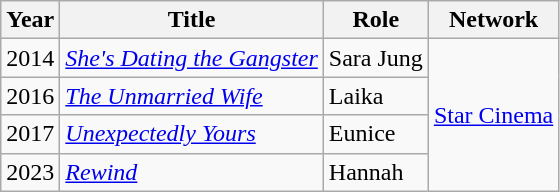<table class="wikitable sortable" >
<tr>
<th>Year</th>
<th>Title</th>
<th>Role</th>
<th>Network</th>
</tr>
<tr>
<td>2014</td>
<td><em><a href='#'>She's Dating the Gangster</a></em></td>
<td>Sara Jung</td>
<td rowspan="4"><a href='#'>Star Cinema</a></td>
</tr>
<tr>
<td>2016</td>
<td><em><a href='#'>The Unmarried Wife</a></em></td>
<td>Laika</td>
</tr>
<tr>
<td>2017</td>
<td><em><a href='#'>Unexpectedly Yours</a></em></td>
<td>Eunice</td>
</tr>
<tr>
<td>2023</td>
<td><em><a href='#'>Rewind</a></em></td>
<td>Hannah</td>
</tr>
</table>
